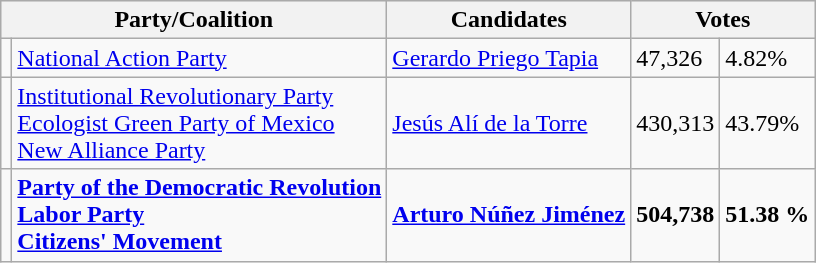<table class="wikitable">
<tr style="background:#efefef;">
<th Colspan = 2><strong>Party/Coalition</strong></th>
<th><strong>Candidates</strong></th>
<th Colspan = 2><strong>Votes</strong></th>
</tr>
<tr>
<td></td>
<td><a href='#'>National Action Party</a></td>
<td><a href='#'>Gerardo Priego Tapia</a><br></td>
<td>47,326</td>
<td>4.82%</td>
</tr>
<tr>
<td>  </td>
<td><a href='#'>Institutional Revolutionary Party</a><br><a href='#'>Ecologist Green Party of Mexico</a><br><a href='#'>New Alliance Party</a></td>
<td><a href='#'>Jesús Alí de la Torre</a></td>
<td>430,313</td>
<td>43.79%</td>
</tr>
<tr>
<td>  </td>
<td><strong><a href='#'>Party of the Democratic Revolution</a><br><a href='#'>Labor Party</a><br><a href='#'>Citizens' Movement</a></strong></td>
<td><strong><a href='#'>Arturo Núñez Jiménez</a></strong></td>
<td><strong>504,738</strong></td>
<td><strong>51.38 %</strong> </td>
</tr>
</table>
